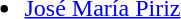<table width=100%>
<tr>
<td><br><ul><li> <a href='#'>José María Piriz</a></li></ul></td>
</tr>
</table>
